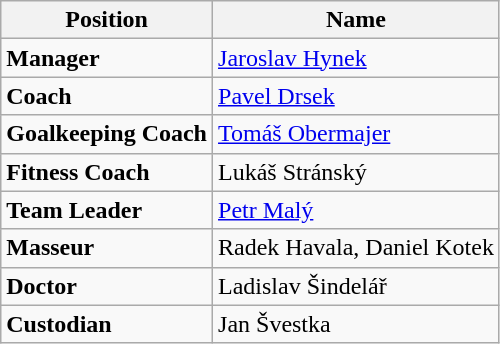<table class="wikitable">
<tr>
<th>Position</th>
<th>Name</th>
</tr>
<tr>
<td><strong>Manager</strong></td>
<td><a href='#'>Jaroslav Hynek</a></td>
</tr>
<tr>
<td><strong>Coach</strong></td>
<td><a href='#'>Pavel Drsek</a></td>
</tr>
<tr>
<td><strong>Goalkeeping Coach</strong></td>
<td><a href='#'>Tomáš Obermajer</a></td>
</tr>
<tr>
<td><strong>Fitness Coach</strong></td>
<td>Lukáš Stránský</td>
</tr>
<tr>
<td><strong>Team Leader</strong></td>
<td><a href='#'>Petr Malý</a></td>
</tr>
<tr>
<td><strong>Masseur</strong></td>
<td>Radek Havala, Daniel Kotek</td>
</tr>
<tr>
<td><strong>Doctor</strong></td>
<td>Ladislav Šindelář</td>
</tr>
<tr>
<td><strong>Custodian</strong></td>
<td>Jan Švestka</td>
</tr>
</table>
